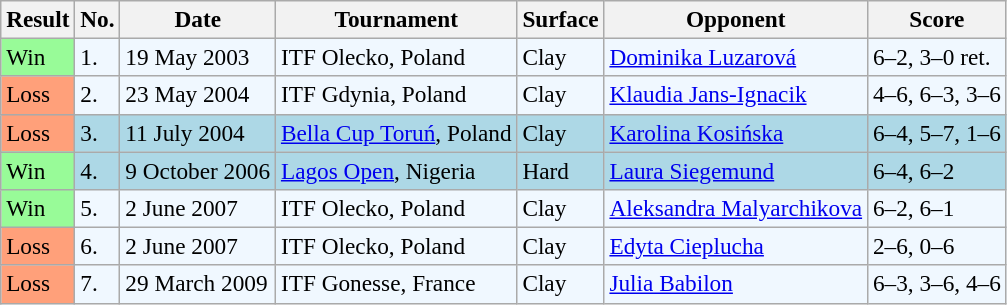<table class='sortable wikitable' style="font-size:97%">
<tr>
<th>Result</th>
<th>No.</th>
<th>Date</th>
<th>Tournament</th>
<th>Surface</th>
<th>Opponent</th>
<th class="unsortable">Score</th>
</tr>
<tr style="background:#f0f8ff;">
<td style="background:#98fb98;">Win</td>
<td>1.</td>
<td>19 May 2003</td>
<td>ITF Olecko, Poland</td>
<td>Clay</td>
<td> <a href='#'>Dominika Luzarová</a></td>
<td>6–2, 3–0 ret.</td>
</tr>
<tr style="background:#f0f8ff;">
<td style="background:#ffa07a;">Loss</td>
<td>2.</td>
<td>23 May 2004</td>
<td>ITF Gdynia, Poland</td>
<td>Clay</td>
<td> <a href='#'>Klaudia Jans-Ignacik</a></td>
<td>4–6, 6–3, 3–6</td>
</tr>
<tr style="background:lightblue;">
<td style="background:#ffa07a;">Loss</td>
<td>3.</td>
<td>11 July 2004</td>
<td><a href='#'>Bella Cup Toruń</a>, Poland</td>
<td>Clay</td>
<td> <a href='#'>Karolina Kosińska</a></td>
<td>6–4, 5–7, 1–6</td>
</tr>
<tr style="background:lightblue;">
<td style="background:#98fb98;">Win</td>
<td>4.</td>
<td>9 October 2006</td>
<td><a href='#'>Lagos Open</a>, Nigeria</td>
<td>Hard</td>
<td> <a href='#'>Laura Siegemund</a></td>
<td>6–4, 6–2</td>
</tr>
<tr style="background:#f0f8ff;">
<td style="background:#98fb98;">Win</td>
<td>5.</td>
<td>2 June 2007</td>
<td>ITF Olecko, Poland</td>
<td>Clay</td>
<td> <a href='#'>Aleksandra Malyarchikova</a></td>
<td>6–2, 6–1</td>
</tr>
<tr style="background:#f0f8ff;">
<td style="background:#ffa07a;">Loss</td>
<td>6.</td>
<td>2 June 2007</td>
<td>ITF Olecko, Poland</td>
<td>Clay</td>
<td> <a href='#'>Edyta Cieplucha</a></td>
<td>2–6, 0–6</td>
</tr>
<tr style="background:#f0f8ff;">
<td style="background:#ffa07a;">Loss</td>
<td>7.</td>
<td>29 March 2009</td>
<td>ITF Gonesse, France</td>
<td>Clay</td>
<td> <a href='#'>Julia Babilon</a></td>
<td>6–3, 3–6, 4–6</td>
</tr>
</table>
